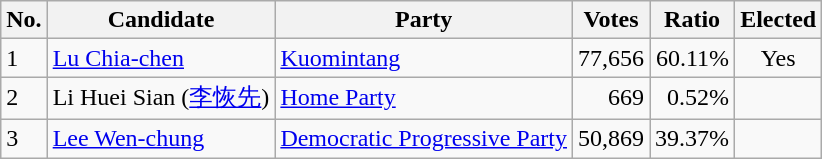<table class=wikitable>
<tr>
<th>No.</th>
<th>Candidate</th>
<th>Party</th>
<th>Votes</th>
<th>Ratio</th>
<th>Elected</th>
</tr>
<tr>
<td>1</td>
<td><a href='#'>Lu Chia-chen</a></td>
<td><a href='#'>Kuomintang</a></td>
<td align="right">77,656</td>
<td align="right">60.11%</td>
<td align="center">Yes</td>
</tr>
<tr>
<td>2</td>
<td>Li Huei Sian  (<a href='#'>李恢先</a>)</td>
<td> <a href='#'>Home Party</a></td>
<td align="right">669</td>
<td align="right">0.52%</td>
<td></td>
</tr>
<tr>
<td>3</td>
<td><a href='#'>Lee Wen-chung</a></td>
<td><a href='#'>Democratic Progressive Party</a></td>
<td align="right">50,869</td>
<td align="right">39.37%</td>
<td></td>
</tr>
</table>
